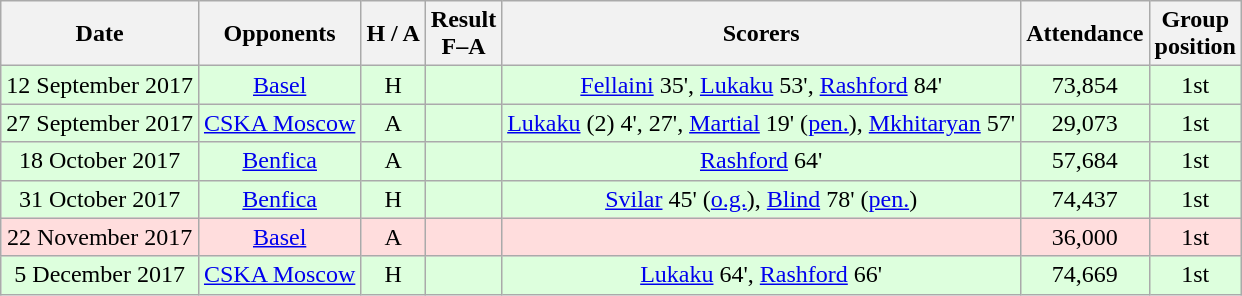<table class="wikitable" style="text-align:center">
<tr>
<th>Date</th>
<th>Opponents</th>
<th>H / A</th>
<th>Result<br>F–A</th>
<th>Scorers</th>
<th>Attendance</th>
<th>Group<br>position</th>
</tr>
<tr bgcolor="#ddffdd">
<td>12 September 2017</td>
<td><a href='#'>Basel</a></td>
<td>H</td>
<td></td>
<td><a href='#'>Fellaini</a> 35', <a href='#'>Lukaku</a> 53', <a href='#'>Rashford</a> 84'</td>
<td>73,854</td>
<td>1st</td>
</tr>
<tr bgcolor="#ddffdd">
<td>27 September 2017</td>
<td><a href='#'>CSKA Moscow</a></td>
<td>A</td>
<td></td>
<td><a href='#'>Lukaku</a> (2) 4', 27', <a href='#'>Martial</a> 19' (<a href='#'>pen.</a>), <a href='#'>Mkhitaryan</a> 57'</td>
<td>29,073</td>
<td>1st</td>
</tr>
<tr bgcolor="#ddffdd">
<td>18 October 2017</td>
<td><a href='#'>Benfica</a></td>
<td>A</td>
<td></td>
<td><a href='#'>Rashford</a> 64'</td>
<td>57,684</td>
<td>1st</td>
</tr>
<tr bgcolor="#ddffdd">
<td>31 October 2017</td>
<td><a href='#'>Benfica</a></td>
<td>H</td>
<td></td>
<td><a href='#'>Svilar</a> 45' (<a href='#'>o.g.</a>), <a href='#'>Blind</a> 78' (<a href='#'>pen.</a>)</td>
<td>74,437</td>
<td>1st</td>
</tr>
<tr bgcolor="#ffdddd">
<td>22 November 2017</td>
<td><a href='#'>Basel</a></td>
<td>A</td>
<td></td>
<td></td>
<td>36,000</td>
<td>1st</td>
</tr>
<tr bgcolor="#ddffdd">
<td>5 December 2017</td>
<td><a href='#'>CSKA Moscow</a></td>
<td>H</td>
<td></td>
<td><a href='#'>Lukaku</a> 64', <a href='#'>Rashford</a> 66'</td>
<td>74,669</td>
<td>1st</td>
</tr>
</table>
